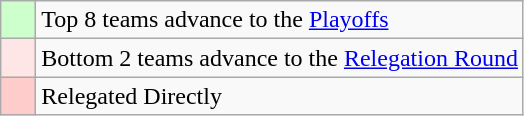<table class="wikitable">
<tr>
<td style="background: #ccffcc;">    </td>
<td>Top 8 teams advance to the <a href='#'>Playoffs</a></td>
</tr>
<tr>
<td style="background: #FFE6E6;">    </td>
<td>Bottom 2 teams advance to the <a href='#'>Relegation Round</a></td>
</tr>
<tr>
<td style="background: #FFCCCC;">    </td>
<td>Relegated Directly</td>
</tr>
</table>
